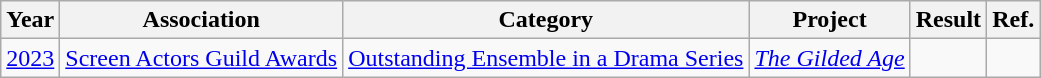<table class="wikitable">
<tr>
<th>Year</th>
<th>Association</th>
<th>Category</th>
<th>Project</th>
<th>Result</th>
<th>Ref.</th>
</tr>
<tr>
<td><a href='#'>2023</a></td>
<td><a href='#'>Screen Actors Guild Awards</a></td>
<td><a href='#'>Outstanding Ensemble in a Drama Series</a></td>
<td><em><a href='#'>The Gilded Age</a></em></td>
<td></td>
<td></td>
</tr>
</table>
